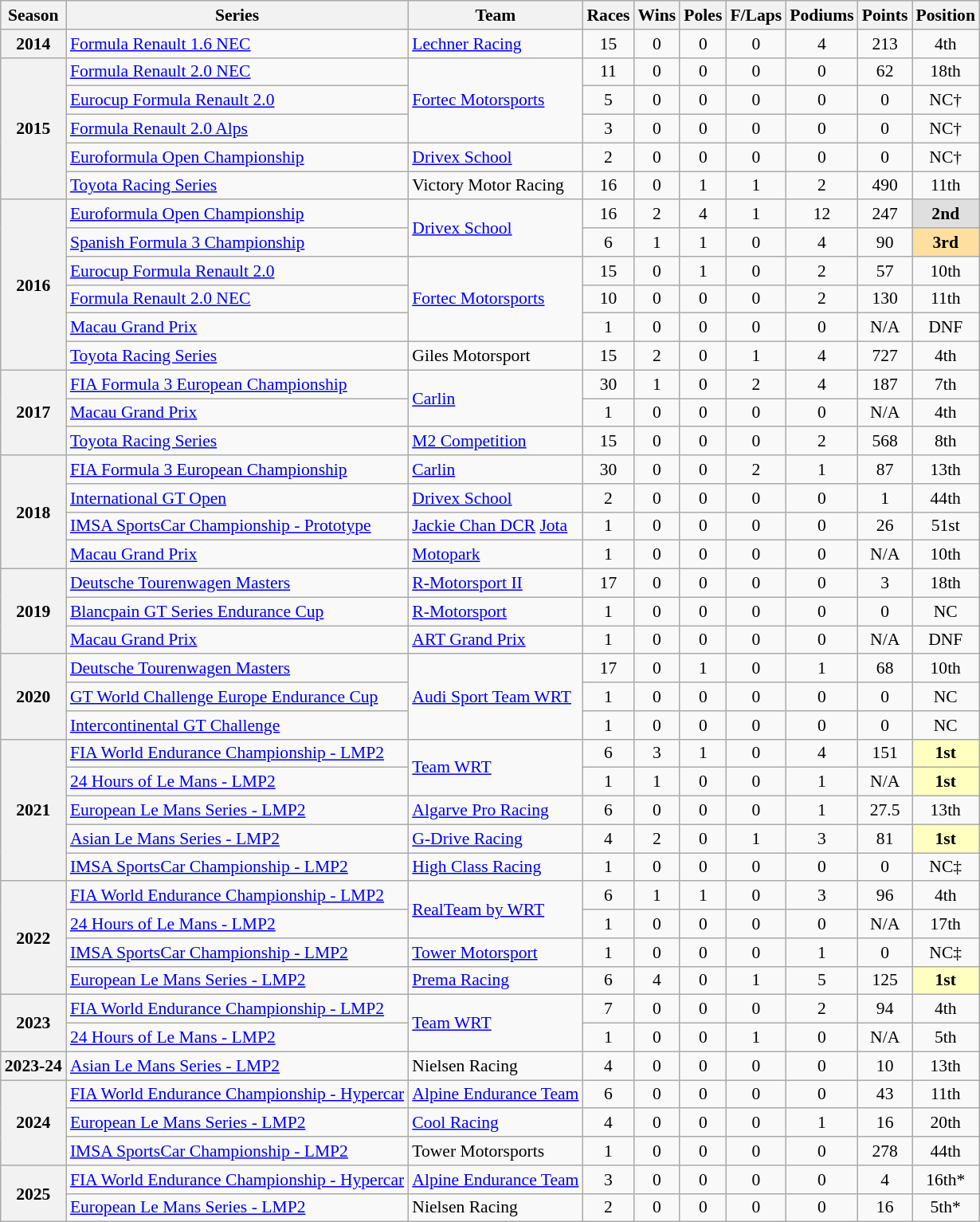<table class="wikitable" style="font-size: 90%; text-align:center">
<tr>
<th>Season</th>
<th>Series</th>
<th>Team</th>
<th>Races</th>
<th>Wins</th>
<th>Poles</th>
<th>F/Laps</th>
<th>Podiums</th>
<th>Points</th>
<th>Position</th>
</tr>
<tr>
<th>2014</th>
<td align=left><a href='#'>Formula Renault 1.6 NEC</a></td>
<td align=left><a href='#'>Lechner Racing</a></td>
<td>15</td>
<td>0</td>
<td>0</td>
<td>0</td>
<td>4</td>
<td>213</td>
<td>4th</td>
</tr>
<tr>
<th rowspan="5">2015</th>
<td align=left><a href='#'>Formula Renault 2.0 NEC</a></td>
<td rowspan="3" align="left"><a href='#'>Fortec Motorsports</a></td>
<td>11</td>
<td>0</td>
<td>0</td>
<td>0</td>
<td>0</td>
<td>62</td>
<td>18th</td>
</tr>
<tr>
<td align=left><a href='#'>Eurocup Formula Renault 2.0</a></td>
<td>5</td>
<td>0</td>
<td>0</td>
<td>0</td>
<td>0</td>
<td>0</td>
<td>NC†</td>
</tr>
<tr>
<td align="left"><a href='#'>Formula Renault 2.0 Alps</a></td>
<td>3</td>
<td>0</td>
<td>0</td>
<td>0</td>
<td>0</td>
<td>0</td>
<td>NC†</td>
</tr>
<tr>
<td align="left"><a href='#'>Euroformula Open Championship</a></td>
<td align="left"><a href='#'>Drivex School</a></td>
<td>2</td>
<td>0</td>
<td>0</td>
<td>0</td>
<td>0</td>
<td>0</td>
<td>NC†</td>
</tr>
<tr>
<td align=left><a href='#'>Toyota Racing Series</a></td>
<td align=left>Victory Motor Racing</td>
<td>16</td>
<td>0</td>
<td>1</td>
<td>1</td>
<td>2</td>
<td>490</td>
<td>11th</td>
</tr>
<tr>
<th rowspan=6>2016</th>
<td align="left"><a href='#'>Euroformula Open Championship</a></td>
<td align="left" rowspan=2><a href='#'>Drivex School</a></td>
<td>16</td>
<td>2</td>
<td>4</td>
<td>1</td>
<td>12</td>
<td>247</td>
<td style="background:#DFDFDF;"><strong>2nd</strong></td>
</tr>
<tr>
<td align="left"><a href='#'>Spanish Formula 3 Championship</a></td>
<td>6</td>
<td>1</td>
<td>1</td>
<td>0</td>
<td>4</td>
<td>90</td>
<td style="background:#FFDF9F;"><strong>3rd</strong></td>
</tr>
<tr>
<td align="left"><a href='#'>Eurocup Formula Renault 2.0</a></td>
<td align="left" rowspan=3><a href='#'>Fortec Motorsports</a></td>
<td>15</td>
<td>0</td>
<td>1</td>
<td>0</td>
<td>2</td>
<td>57</td>
<td>10th</td>
</tr>
<tr>
<td align="left"><a href='#'>Formula Renault 2.0 NEC</a></td>
<td>10</td>
<td>0</td>
<td>0</td>
<td>0</td>
<td>2</td>
<td>130</td>
<td>11th</td>
</tr>
<tr>
<td align="left"><a href='#'>Macau Grand Prix</a></td>
<td>1</td>
<td>0</td>
<td>0</td>
<td>0</td>
<td>0</td>
<td>N/A</td>
<td>DNF</td>
</tr>
<tr>
<td align=left><a href='#'>Toyota Racing Series</a></td>
<td align=left>Giles Motorsport</td>
<td>15</td>
<td>2</td>
<td>0</td>
<td>1</td>
<td>4</td>
<td>727</td>
<td>4th</td>
</tr>
<tr>
<th rowspan=3>2017</th>
<td align=left><a href='#'>FIA Formula 3 European Championship</a></td>
<td align=left rowspan=2><a href='#'>Carlin</a></td>
<td>30</td>
<td>1</td>
<td>0</td>
<td>2</td>
<td>4</td>
<td>187</td>
<td>7th</td>
</tr>
<tr>
<td align=left><a href='#'>Macau Grand Prix</a></td>
<td>1</td>
<td>0</td>
<td>0</td>
<td>0</td>
<td>0</td>
<td>N/A</td>
<td>4th</td>
</tr>
<tr>
<td align=left><a href='#'>Toyota Racing Series</a></td>
<td align=left><a href='#'>M2 Competition</a></td>
<td>15</td>
<td>0</td>
<td>0</td>
<td>0</td>
<td>2</td>
<td>568</td>
<td>8th</td>
</tr>
<tr>
<th rowspan=4>2018</th>
<td align=left><a href='#'>FIA Formula 3 European Championship</a></td>
<td align=left><a href='#'>Carlin</a></td>
<td>30</td>
<td>0</td>
<td>0</td>
<td>2</td>
<td>1</td>
<td>87</td>
<td>13th</td>
</tr>
<tr>
<td align=left><a href='#'>International GT Open</a></td>
<td align=left><a href='#'>Drivex School</a></td>
<td>2</td>
<td>0</td>
<td>0</td>
<td>0</td>
<td>0</td>
<td>1</td>
<td>44th</td>
</tr>
<tr>
<td align=left><a href='#'>IMSA SportsCar Championship - Prototype</a></td>
<td align=left><a href='#'>Jackie Chan DCR</a> <a href='#'>Jota</a></td>
<td>1</td>
<td>0</td>
<td>0</td>
<td>0</td>
<td>0</td>
<td>26</td>
<td>51st</td>
</tr>
<tr>
<td align=left><a href='#'>Macau Grand Prix</a></td>
<td align=left><a href='#'>Motopark</a></td>
<td>1</td>
<td>0</td>
<td>0</td>
<td>0</td>
<td>0</td>
<td>N/A</td>
<td>10th</td>
</tr>
<tr>
<th rowspan="3">2019</th>
<td align=left><a href='#'>Deutsche Tourenwagen Masters</a></td>
<td align=left><a href='#'>R-Motorsport II</a></td>
<td>17</td>
<td>0</td>
<td>0</td>
<td>0</td>
<td>0</td>
<td>3</td>
<td>18th</td>
</tr>
<tr>
<td align=left><a href='#'>Blancpain GT Series Endurance Cup</a></td>
<td align="left"><a href='#'>R-Motorsport</a></td>
<td>1</td>
<td>0</td>
<td>0</td>
<td>0</td>
<td>0</td>
<td>0</td>
<td>NC</td>
</tr>
<tr>
<td align=left><a href='#'>Macau Grand Prix</a></td>
<td align=left><a href='#'>ART Grand Prix</a></td>
<td>1</td>
<td>0</td>
<td>0</td>
<td>0</td>
<td>0</td>
<td>N/A</td>
<td>DNF</td>
</tr>
<tr>
<th rowspan=3>2020</th>
<td align=left><a href='#'>Deutsche Tourenwagen Masters</a></td>
<td rowspan="3" align="left"><a href='#'>Audi Sport Team WRT</a></td>
<td>17</td>
<td>0</td>
<td>1</td>
<td>0</td>
<td>1</td>
<td>68</td>
<td>10th</td>
</tr>
<tr>
<td align=left><a href='#'>GT World Challenge Europe Endurance Cup</a></td>
<td>1</td>
<td>0</td>
<td>0</td>
<td>0</td>
<td>0</td>
<td>0</td>
<td>NC</td>
</tr>
<tr>
<td align=left><a href='#'>Intercontinental GT Challenge</a></td>
<td>1</td>
<td>0</td>
<td>0</td>
<td>0</td>
<td>0</td>
<td>0</td>
<td>NC</td>
</tr>
<tr>
<th rowspan=5>2021</th>
<td align=left><a href='#'>FIA World Endurance Championship - LMP2</a></td>
<td align=left rowspan=2><a href='#'>Team WRT</a></td>
<td>6</td>
<td>3</td>
<td>1</td>
<td>0</td>
<td>4</td>
<td>151</td>
<td style="background:#FFFFBF;"><strong>1st</strong></td>
</tr>
<tr>
<td align=left><a href='#'>24 Hours of Le Mans - LMP2</a></td>
<td>1</td>
<td>1</td>
<td>0</td>
<td>0</td>
<td>1</td>
<td>N/A</td>
<td style="background:#FFFFBF;"><strong>1st</strong></td>
</tr>
<tr>
<td align=left><a href='#'>European Le Mans Series - LMP2</a></td>
<td align=left><a href='#'>Algarve Pro Racing</a></td>
<td>6</td>
<td>0</td>
<td>0</td>
<td>0</td>
<td>1</td>
<td>27.5</td>
<td>13th</td>
</tr>
<tr>
<td align=left><a href='#'>Asian Le Mans Series - LMP2</a></td>
<td align=left><a href='#'>G-Drive Racing</a></td>
<td>4</td>
<td>2</td>
<td>0</td>
<td>1</td>
<td>3</td>
<td>81</td>
<td style="background:#FFFFBF;"><strong>1st</strong></td>
</tr>
<tr>
<td align=left><a href='#'>IMSA SportsCar Championship - LMP2</a></td>
<td align=left><a href='#'>High Class Racing</a></td>
<td>1</td>
<td>0</td>
<td>0</td>
<td>0</td>
<td>0</td>
<td>0</td>
<td>NC‡</td>
</tr>
<tr>
<th rowspan="4">2022</th>
<td align=left><a href='#'>FIA World Endurance Championship - LMP2</a></td>
<td rowspan="2" align="left"><a href='#'>RealTeam by WRT</a></td>
<td>6</td>
<td>1</td>
<td>1</td>
<td>0</td>
<td>3</td>
<td>96</td>
<td>4th</td>
</tr>
<tr>
<td align=left><a href='#'>24 Hours of Le Mans - LMP2</a></td>
<td>1</td>
<td>0</td>
<td>0</td>
<td>0</td>
<td>0</td>
<td>N/A</td>
<td>17th</td>
</tr>
<tr>
<td align=left><a href='#'>IMSA SportsCar Championship - LMP2</a></td>
<td align=left><a href='#'>Tower Motorsport</a></td>
<td>1</td>
<td>0</td>
<td>0</td>
<td>0</td>
<td>1</td>
<td>0</td>
<td>NC‡</td>
</tr>
<tr>
<td align=left><a href='#'>European Le Mans Series - LMP2</a></td>
<td align=left><a href='#'>Prema Racing</a></td>
<td>6</td>
<td>4</td>
<td>0</td>
<td>1</td>
<td>5</td>
<td>125</td>
<td style="background:#FFFFBF;"><strong>1st</strong></td>
</tr>
<tr>
<th rowspan="2">2023</th>
<td align=left><a href='#'>FIA World Endurance Championship - LMP2</a></td>
<td rowspan="2" align="left"><a href='#'>Team WRT</a></td>
<td>7</td>
<td>0</td>
<td>0</td>
<td>0</td>
<td>2</td>
<td>94</td>
<td>4th</td>
</tr>
<tr>
<td align=left><a href='#'>24 Hours of Le Mans - LMP2</a></td>
<td>1</td>
<td>0</td>
<td>0</td>
<td>1</td>
<td>0</td>
<td>N/A</td>
<td>5th</td>
</tr>
<tr>
<th>2023-24</th>
<td align=left><a href='#'>Asian Le Mans Series - LMP2</a></td>
<td align=left>Nielsen Racing</td>
<td>4</td>
<td>0</td>
<td>0</td>
<td>0</td>
<td>0</td>
<td>10</td>
<td>13th</td>
</tr>
<tr>
<th rowspan="3">2024</th>
<td align=left><a href='#'>FIA World Endurance Championship - Hypercar</a></td>
<td align=left><a href='#'>Alpine Endurance Team</a></td>
<td>6</td>
<td>0</td>
<td>0</td>
<td>0</td>
<td>0</td>
<td>43</td>
<td>11th</td>
</tr>
<tr>
<td align=left><a href='#'>European Le Mans Series - LMP2</a></td>
<td align=left><a href='#'>Cool Racing</a></td>
<td>4</td>
<td>0</td>
<td>0</td>
<td>0</td>
<td>1</td>
<td>16</td>
<td>20th</td>
</tr>
<tr>
<td align=left><a href='#'>IMSA SportsCar Championship - LMP2</a></td>
<td align=left>Tower Motorsports</td>
<td>1</td>
<td>0</td>
<td>0</td>
<td>0</td>
<td>0</td>
<td>278</td>
<td>44th</td>
</tr>
<tr>
<th rowspan="2">2025</th>
<td align=left><a href='#'>FIA World Endurance Championship - Hypercar</a></td>
<td align=left><a href='#'>Alpine Endurance Team</a></td>
<td>3</td>
<td>0</td>
<td>0</td>
<td>0</td>
<td>0</td>
<td>4</td>
<td>16th*</td>
</tr>
<tr>
<td align=left><a href='#'>European Le Mans Series - LMP2</a></td>
<td align=left>Nielsen Racing</td>
<td>2</td>
<td>0</td>
<td>0</td>
<td>0</td>
<td>0</td>
<td>16</td>
<td>5th*</td>
</tr>
</table>
